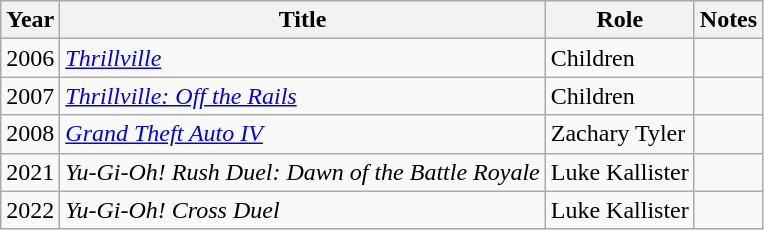<table class="wikitable">
<tr>
<th>Year</th>
<th>Title</th>
<th>Role</th>
<th>Notes</th>
</tr>
<tr>
<td>2006</td>
<td><em><a href='#'>Thrillville</a></em></td>
<td>Children</td>
<td></td>
</tr>
<tr>
<td>2007</td>
<td><em><a href='#'>Thrillville: Off the Rails</a></em></td>
<td>Children</td>
<td></td>
</tr>
<tr>
<td>2008</td>
<td><em><a href='#'>Grand Theft Auto IV</a></em></td>
<td>Zachary Tyler</td>
<td></td>
</tr>
<tr>
<td>2021</td>
<td><em>Yu-Gi-Oh! Rush Duel: Dawn of the Battle Royale</em></td>
<td>Luke Kallister</td>
<td></td>
</tr>
<tr>
<td>2022</td>
<td><em>Yu-Gi-Oh! Cross Duel</em></td>
<td>Luke Kallister</td>
<td></td>
</tr>
</table>
